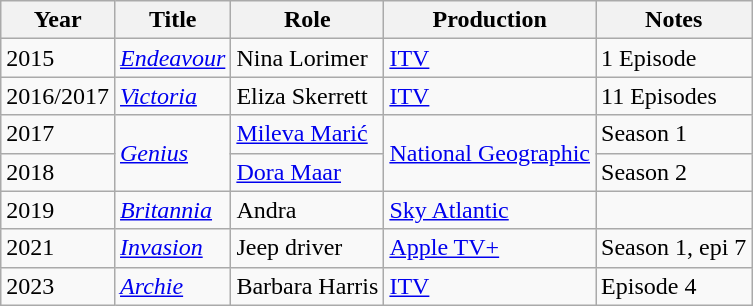<table class="wikitable">
<tr>
<th>Year</th>
<th>Title</th>
<th>Role</th>
<th>Production</th>
<th>Notes</th>
</tr>
<tr>
<td>2015</td>
<td><a href='#'><em>Endeavour</em></a></td>
<td>Nina Lorimer</td>
<td><a href='#'>ITV</a></td>
<td>1 Episode</td>
</tr>
<tr>
<td>2016/2017</td>
<td><a href='#'><em>Victoria</em></a></td>
<td>Eliza Skerrett</td>
<td><a href='#'>ITV</a></td>
<td>11 Episodes</td>
</tr>
<tr>
<td>2017</td>
<td rowspan=2><a href='#'><em>Genius</em></a></td>
<td><a href='#'>Mileva Marić</a></td>
<td rowspan=2><a href='#'>National Geographic</a></td>
<td>Season 1</td>
</tr>
<tr>
<td>2018</td>
<td><a href='#'>Dora Maar</a></td>
<td>Season 2</td>
</tr>
<tr>
<td>2019</td>
<td><a href='#'><em>Britannia</em></a></td>
<td>Andra</td>
<td><a href='#'>Sky Atlantic</a></td>
<td></td>
</tr>
<tr>
<td>2021</td>
<td><a href='#'><em>Invasion</em></a></td>
<td>Jeep driver</td>
<td><a href='#'>Apple TV+</a></td>
<td>Season 1, epi 7</td>
</tr>
<tr>
<td>2023</td>
<td><a href='#'><em>Archie</em></a></td>
<td>Barbara Harris</td>
<td><a href='#'>ITV</a></td>
<td>Episode 4</td>
</tr>
</table>
